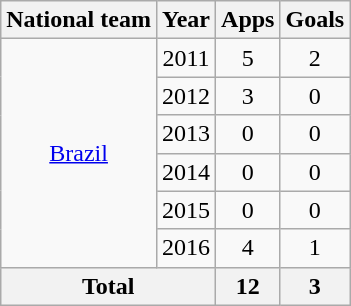<table class="wikitable" style="text-align:center">
<tr>
<th>National team</th>
<th>Year</th>
<th>Apps</th>
<th>Goals</th>
</tr>
<tr>
<td rowspan="6"><a href='#'>Brazil</a></td>
<td>2011</td>
<td>5</td>
<td>2</td>
</tr>
<tr>
<td>2012</td>
<td>3</td>
<td>0</td>
</tr>
<tr>
<td>2013</td>
<td>0</td>
<td>0</td>
</tr>
<tr>
<td>2014</td>
<td>0</td>
<td>0</td>
</tr>
<tr>
<td>2015</td>
<td>0</td>
<td>0</td>
</tr>
<tr>
<td>2016</td>
<td>4</td>
<td>1</td>
</tr>
<tr>
<th colspan="2">Total</th>
<th>12</th>
<th>3</th>
</tr>
</table>
